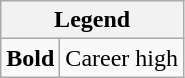<table class="wikitable mw-collapsible mw-collapsed">
<tr>
<th colspan="2">Legend</th>
</tr>
<tr>
<td><strong>Bold</strong></td>
<td>Career high</td>
</tr>
</table>
